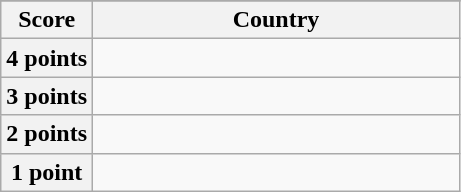<table class="wikitable">
<tr>
</tr>
<tr>
<th scope="col" width=20%>Score</th>
<th scope="col">Country</th>
</tr>
<tr>
<th scope="row">4 points</th>
<td></td>
</tr>
<tr>
<th scope="row">3 points</th>
<td></td>
</tr>
<tr>
<th scope="row">2 points</th>
<td></td>
</tr>
<tr>
<th scope="row">1 point</th>
<td></td>
</tr>
</table>
